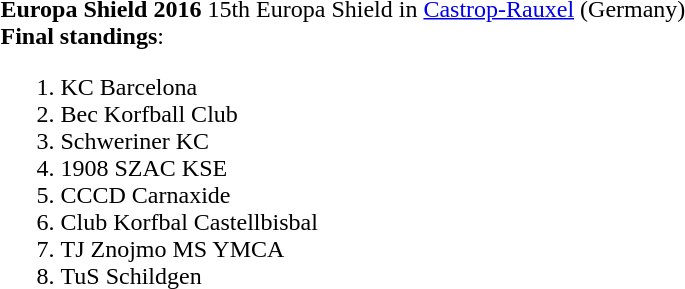<table>
<tr>
<td width="720" style="margin: 0 0 0 0" valig=top><br><strong>Europa Shield 2016</strong>
15th Europa Shield in <a href='#'>Castrop-Rauxel</a> (Germany)<br><strong>Final standings</strong>:<ol><li>KC Barcelona </li><li>Bec Korfball Club </li><li>Schweriner KC </li><li>1908 SZAC KSE </li><li>CCCD Carnaxide </li><li>Club Korfbal Castellbisbal </li><li>TJ Znojmo MS YMCA </li><li>TuS Schildgen </li></ol></td>
</tr>
</table>
